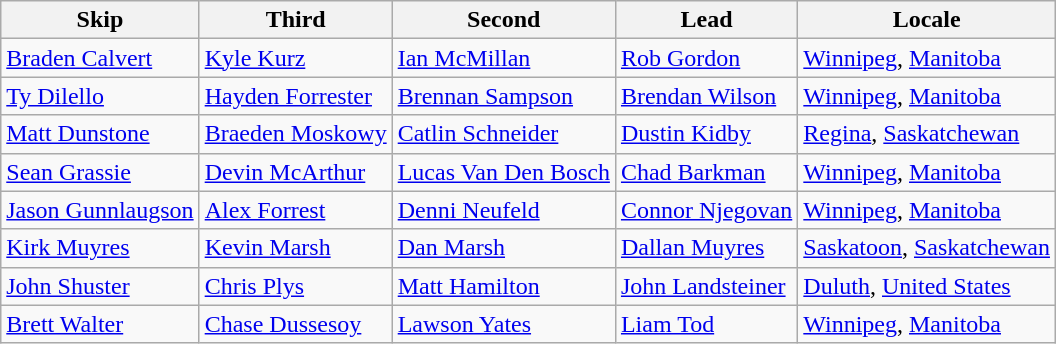<table class=wikitable>
<tr>
<th>Skip</th>
<th>Third</th>
<th>Second</th>
<th>Lead</th>
<th>Locale</th>
</tr>
<tr>
<td><a href='#'>Braden Calvert</a></td>
<td><a href='#'>Kyle Kurz</a></td>
<td><a href='#'>Ian McMillan</a></td>
<td><a href='#'>Rob Gordon</a></td>
<td> <a href='#'>Winnipeg</a>, <a href='#'>Manitoba</a></td>
</tr>
<tr>
<td><a href='#'>Ty Dilello</a></td>
<td><a href='#'>Hayden Forrester</a></td>
<td><a href='#'>Brennan Sampson</a></td>
<td><a href='#'>Brendan Wilson</a></td>
<td> <a href='#'>Winnipeg</a>, <a href='#'>Manitoba</a></td>
</tr>
<tr>
<td><a href='#'>Matt Dunstone</a></td>
<td><a href='#'>Braeden Moskowy</a></td>
<td><a href='#'>Catlin Schneider</a></td>
<td><a href='#'>Dustin Kidby</a></td>
<td> <a href='#'>Regina</a>, <a href='#'>Saskatchewan</a></td>
</tr>
<tr>
<td><a href='#'>Sean Grassie</a></td>
<td><a href='#'>Devin McArthur</a></td>
<td><a href='#'>Lucas Van Den Bosch</a></td>
<td><a href='#'>Chad Barkman</a></td>
<td> <a href='#'>Winnipeg</a>, <a href='#'>Manitoba</a></td>
</tr>
<tr>
<td><a href='#'>Jason Gunnlaugson</a></td>
<td><a href='#'>Alex Forrest</a></td>
<td><a href='#'>Denni Neufeld</a></td>
<td><a href='#'>Connor Njegovan</a></td>
<td> <a href='#'>Winnipeg</a>, <a href='#'>Manitoba</a></td>
</tr>
<tr>
<td><a href='#'>Kirk Muyres</a></td>
<td><a href='#'>Kevin Marsh</a></td>
<td><a href='#'>Dan Marsh</a></td>
<td><a href='#'>Dallan Muyres</a></td>
<td> <a href='#'>Saskatoon</a>, <a href='#'>Saskatchewan</a></td>
</tr>
<tr>
<td><a href='#'>John Shuster</a></td>
<td><a href='#'>Chris Plys</a></td>
<td><a href='#'>Matt Hamilton</a></td>
<td><a href='#'>John Landsteiner</a></td>
<td> <a href='#'>Duluth</a>, <a href='#'>United States</a></td>
</tr>
<tr>
<td><a href='#'>Brett Walter</a></td>
<td><a href='#'>Chase Dussesoy</a></td>
<td><a href='#'>Lawson Yates</a></td>
<td><a href='#'>Liam Tod</a></td>
<td> <a href='#'>Winnipeg</a>, <a href='#'>Manitoba</a></td>
</tr>
</table>
